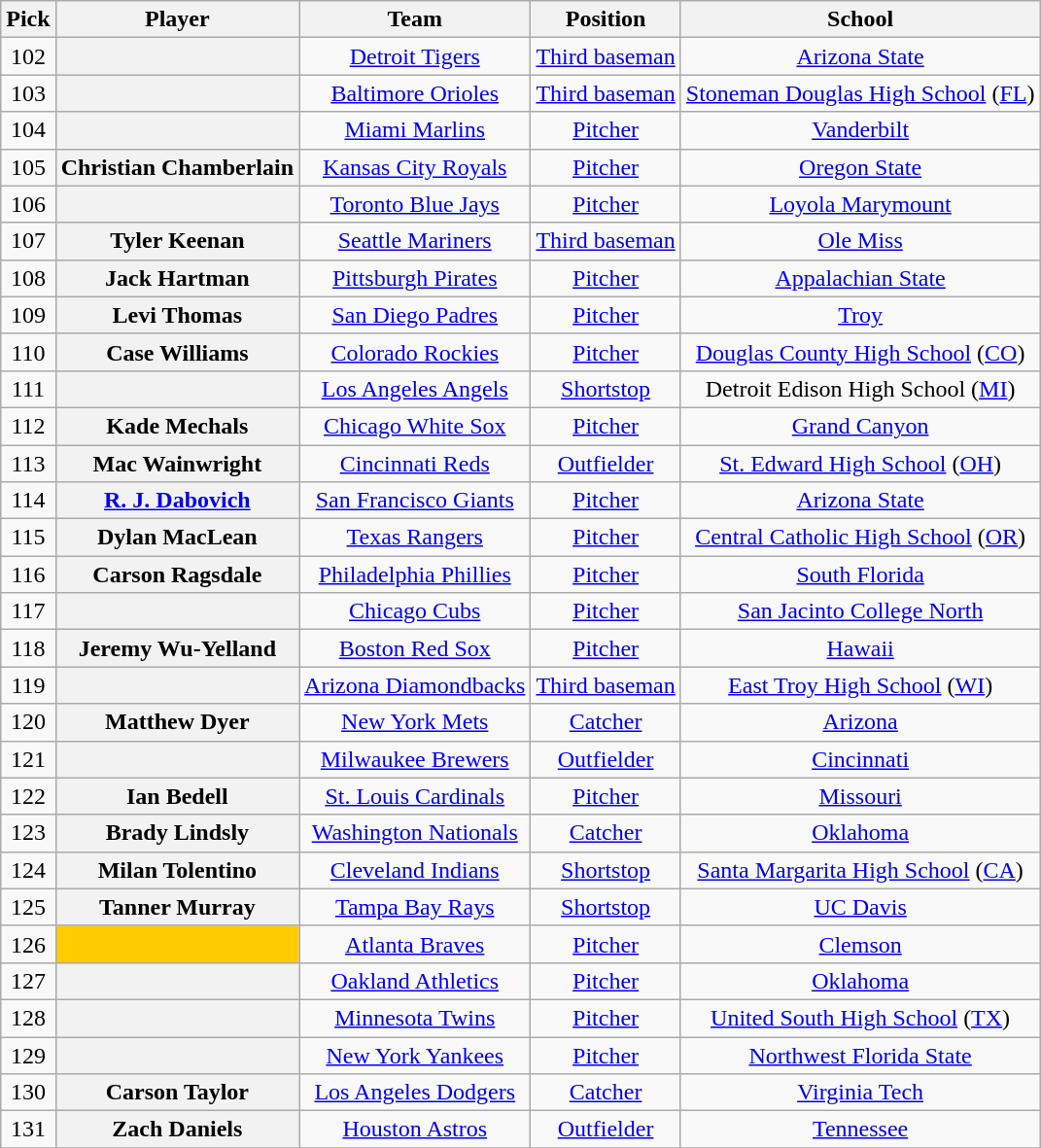<table class="wikitable sortable plainrowheaders" style="text-align:center; width=74%">
<tr>
<th scope="col">Pick</th>
<th scope="col">Player</th>
<th scope="col">Team</th>
<th scope="col">Position</th>
<th scope="col">School</th>
</tr>
<tr>
<td>102</td>
<th scope="row" style="text-align:center"></th>
<td><a href='#'>Detroit Tigers</a></td>
<td><a href='#'>Third baseman</a></td>
<td><a href='#'>Arizona State</a></td>
</tr>
<tr>
<td>103</td>
<th scope="row" style="text-align:center"></th>
<td><a href='#'>Baltimore Orioles</a></td>
<td><a href='#'>Third baseman</a></td>
<td><a href='#'>Stoneman Douglas High School</a> (<a href='#'>FL</a>)</td>
</tr>
<tr>
<td>104</td>
<th scope="row" style="text-align:center"></th>
<td><a href='#'>Miami Marlins</a></td>
<td><a href='#'>Pitcher</a></td>
<td><a href='#'>Vanderbilt</a></td>
</tr>
<tr>
<td>105</td>
<th scope="row" style="text-align:center">Christian Chamberlain</th>
<td><a href='#'>Kansas City Royals</a></td>
<td><a href='#'>Pitcher</a></td>
<td><a href='#'>Oregon State</a></td>
</tr>
<tr>
<td>106</td>
<th scope="row" style="text-align:center"></th>
<td><a href='#'>Toronto Blue Jays</a></td>
<td><a href='#'>Pitcher</a></td>
<td><a href='#'>Loyola Marymount</a></td>
</tr>
<tr>
<td>107</td>
<th scope="row" style="text-align:center">Tyler Keenan</th>
<td><a href='#'>Seattle Mariners</a></td>
<td><a href='#'>Third baseman</a></td>
<td><a href='#'>Ole Miss</a></td>
</tr>
<tr>
<td>108</td>
<th scope="row" style="text-align:center">Jack Hartman</th>
<td><a href='#'>Pittsburgh Pirates</a></td>
<td><a href='#'>Pitcher</a></td>
<td><a href='#'>Appalachian State</a></td>
</tr>
<tr>
<td>109</td>
<th scope="row" style="text-align:center">Levi Thomas</th>
<td><a href='#'>San Diego Padres</a></td>
<td><a href='#'>Pitcher</a></td>
<td><a href='#'>Troy</a></td>
</tr>
<tr>
<td>110</td>
<th scope="row" style="text-align:center">Case Williams</th>
<td><a href='#'>Colorado Rockies</a></td>
<td><a href='#'>Pitcher</a></td>
<td><a href='#'>Douglas County High School</a> (<a href='#'>CO</a>)</td>
</tr>
<tr>
<td>111</td>
<th scope="row" style="text-align:center"></th>
<td><a href='#'>Los Angeles Angels</a></td>
<td><a href='#'>Shortstop</a></td>
<td>Detroit Edison High School (<a href='#'>MI</a>)</td>
</tr>
<tr>
<td>112</td>
<th scope="row" style="text-align:center">Kade Mechals</th>
<td><a href='#'>Chicago White Sox</a></td>
<td><a href='#'>Pitcher</a></td>
<td><a href='#'>Grand Canyon</a></td>
</tr>
<tr>
<td>113</td>
<th scope="row" style="text-align:center">Mac Wainwright</th>
<td><a href='#'>Cincinnati Reds</a></td>
<td><a href='#'>Outfielder</a></td>
<td><a href='#'>St. Edward High School</a> (<a href='#'>OH</a>)</td>
</tr>
<tr>
<td>114</td>
<th scope="row" style="text-align:center"><a href='#'>R. J. Dabovich</a></th>
<td><a href='#'>San Francisco Giants</a></td>
<td><a href='#'>Pitcher</a></td>
<td><a href='#'>Arizona State</a></td>
</tr>
<tr>
<td>115</td>
<th scope="row" style="text-align:center">Dylan MacLean</th>
<td><a href='#'>Texas Rangers</a></td>
<td><a href='#'>Pitcher</a></td>
<td><a href='#'>Central Catholic High School</a> (<a href='#'>OR</a>)</td>
</tr>
<tr>
<td>116</td>
<th scope="row" style="text-align:center">Carson Ragsdale</th>
<td><a href='#'>Philadelphia Phillies</a></td>
<td><a href='#'>Pitcher</a></td>
<td><a href='#'>South Florida</a></td>
</tr>
<tr>
<td>117</td>
<th scope="row" style="text-align:center"></th>
<td><a href='#'>Chicago Cubs</a></td>
<td><a href='#'>Pitcher</a></td>
<td><a href='#'>San Jacinto College North</a></td>
</tr>
<tr>
<td>118</td>
<th scope="row" style="text-align:center">Jeremy Wu-Yelland</th>
<td><a href='#'>Boston Red Sox</a></td>
<td><a href='#'>Pitcher</a></td>
<td><a href='#'>Hawaii</a></td>
</tr>
<tr>
<td>119</td>
<th scope="row" style="text-align:center"></th>
<td><a href='#'>Arizona Diamondbacks</a></td>
<td><a href='#'>Third baseman</a></td>
<td><a href='#'>East Troy High School</a> (<a href='#'>WI</a>)</td>
</tr>
<tr>
<td>120</td>
<th scope="row" style="text-align:center">Matthew Dyer</th>
<td><a href='#'>New York Mets</a></td>
<td><a href='#'>Catcher</a></td>
<td><a href='#'>Arizona</a></td>
</tr>
<tr>
<td>121</td>
<th scope="row" style="text-align:center"></th>
<td><a href='#'>Milwaukee Brewers</a></td>
<td><a href='#'>Outfielder</a></td>
<td><a href='#'>Cincinnati</a></td>
</tr>
<tr>
<td>122</td>
<th scope="row" style="text-align:center">Ian Bedell</th>
<td><a href='#'>St. Louis Cardinals</a></td>
<td><a href='#'>Pitcher</a></td>
<td><a href='#'>Missouri</a></td>
</tr>
<tr>
<td>123</td>
<th scope="row" style="text-align:center">Brady Lindsly</th>
<td><a href='#'>Washington Nationals</a></td>
<td><a href='#'>Catcher</a></td>
<td><a href='#'>Oklahoma</a></td>
</tr>
<tr>
<td>124</td>
<th scope="row" style="text-align:center">Milan Tolentino</th>
<td><a href='#'>Cleveland Indians</a></td>
<td><a href='#'>Shortstop</a></td>
<td><a href='#'>Santa Margarita High School</a> (<a href='#'>CA</a>)</td>
</tr>
<tr>
<td>125</td>
<th scope="row" style="text-align:center">Tanner Murray</th>
<td><a href='#'>Tampa Bay Rays</a></td>
<td><a href='#'>Shortstop</a></td>
<td><a href='#'>UC Davis</a></td>
</tr>
<tr>
<td>126</td>
<th scope="row" style="text-align:center; background-color:#FFCC00"></th>
<td><a href='#'>Atlanta Braves</a></td>
<td><a href='#'>Pitcher</a></td>
<td><a href='#'>Clemson</a></td>
</tr>
<tr>
<td>127</td>
<th scope="row" style="text-align:center"></th>
<td><a href='#'>Oakland Athletics</a></td>
<td><a href='#'>Pitcher</a></td>
<td><a href='#'>Oklahoma</a></td>
</tr>
<tr>
<td>128</td>
<th scope="row" style="text-align:center"></th>
<td><a href='#'>Minnesota Twins</a></td>
<td><a href='#'>Pitcher</a></td>
<td><a href='#'>United South High School</a> (<a href='#'>TX</a>)</td>
</tr>
<tr>
<td>129</td>
<th scope="row" style="text-align:center"></th>
<td><a href='#'>New York Yankees</a></td>
<td><a href='#'>Pitcher</a></td>
<td><a href='#'>Northwest Florida State</a></td>
</tr>
<tr>
<td>130</td>
<th scope="row" style="text-align:center">Carson Taylor</th>
<td><a href='#'>Los Angeles Dodgers</a></td>
<td><a href='#'>Catcher</a></td>
<td><a href='#'>Virginia Tech</a></td>
</tr>
<tr>
<td>131</td>
<th scope="row" style="text-align:center">Zach Daniels</th>
<td><a href='#'>Houston Astros</a></td>
<td><a href='#'>Outfielder</a></td>
<td><a href='#'>Tennessee</a></td>
</tr>
<tr>
</tr>
</table>
